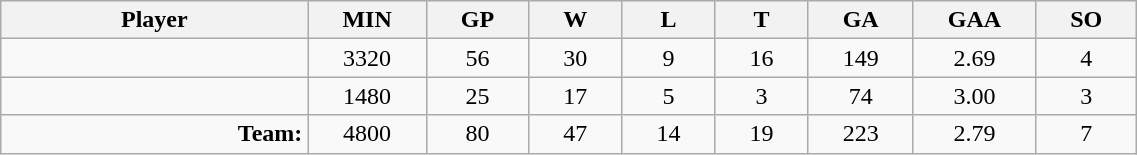<table class="wikitable sortable" width="60%">
<tr>
<th bgcolor="#DDDDFF" width="10%">Player</th>
<th width="3%" bgcolor="#DDDDFF" title="Minutes played">MIN</th>
<th width="3%" bgcolor="#DDDDFF" title="Games played in">GP</th>
<th width="3%" bgcolor="#DDDDFF" title="Games played in">W</th>
<th width="3%" bgcolor="#DDDDFF"title="Games played in">L</th>
<th width="3%" bgcolor="#DDDDFF" title="Ties">T</th>
<th width="3%" bgcolor="#DDDDFF" title="Goals against">GA</th>
<th width="3%" bgcolor="#DDDDFF" title="Goals against average">GAA</th>
<th width="3%" bgcolor="#DDDDFF"title="Shut-outs">SO</th>
</tr>
<tr align="center">
<td align="right"></td>
<td>3320</td>
<td>56</td>
<td>30</td>
<td>9</td>
<td>16</td>
<td>149</td>
<td>2.69</td>
<td>4</td>
</tr>
<tr align="center">
<td align="right"></td>
<td>1480</td>
<td>25</td>
<td>17</td>
<td>5</td>
<td>3</td>
<td>74</td>
<td>3.00</td>
<td>3</td>
</tr>
<tr align="center">
<td align="right"><strong>Team:</strong></td>
<td>4800</td>
<td>80</td>
<td>47</td>
<td>14</td>
<td>19</td>
<td>223</td>
<td>2.79</td>
<td>7</td>
</tr>
</table>
